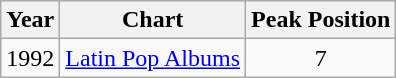<table class="wikitable">
<tr>
<th>Year</th>
<th>Chart</th>
<th>Peak Position</th>
</tr>
<tr>
<td>1992</td>
<td><a href='#'>Latin Pop Albums</a></td>
<td style="text-align:center;">7</td>
</tr>
</table>
